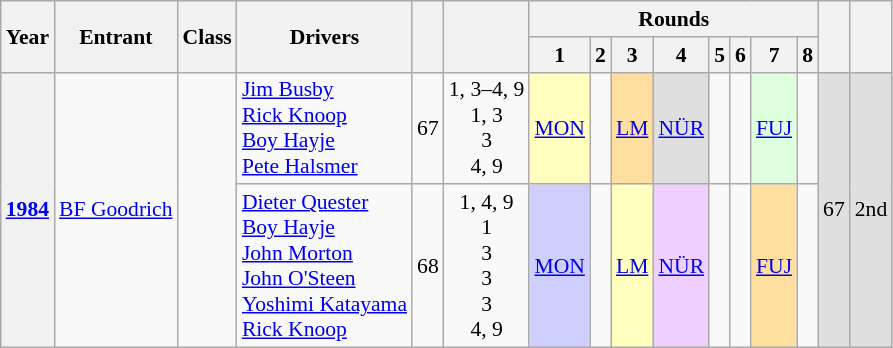<table class = "wikitable" style="text-align:center; font-size:90%">
<tr>
<th rowspan="2">Year</th>
<th rowspan="2">Entrant</th>
<th rowspan="2">Class</th>
<th rowspan="2">Drivers</th>
<th rowspan="2"></th>
<th rowspan="2"></th>
<th colspan="8">Rounds</th>
<th rowspan="2" scope="col"></th>
<th rowspan="2" scope="col"></th>
</tr>
<tr>
<th scope="col">1</th>
<th scope="col">2</th>
<th scope="col">3</th>
<th scope="col">4</th>
<th scope="col">5</th>
<th scope="col">6</th>
<th scope="col">7</th>
<th scope="col">8</th>
</tr>
<tr>
<th rowspan="2"><a href='#'>1984</a></th>
<td rowspan="2" align="left" style="border-left:0px"><a href='#'>BF Goodrich</a></td>
<td rowspan="2"></td>
<td align="left " style="border-left:0px"> <a href='#'>Jim&nbsp;Busby</a><br>  <a href='#'>Rick&nbsp;Knoop</a><br>  <a href='#'>Boy&nbsp;Hayje</a><br>  <a href='#'>Pete&nbsp;Halsmer</a></td>
<td>67</td>
<td>1, 3–4, 9<br> 1, 3<br> 3<br> 4, 9</td>
<td style="background:#FFFFBF;"><a href='#'>MON</a><br></td>
<td></td>
<td style="background:#FFDF9F;"><a href='#'>LM</a><br> </td>
<td style="background:#DFDFDF;"><a href='#'>NÜR</a><br> </td>
<td></td>
<td></td>
<td style="background:#DFFFDF;"><a href='#'>FUJ</a><br> </td>
<td></td>
<td rowspan="2" style="background-color:#DFDFDF">67</td>
<td rowspan="2" style="background-color:#DFDFDF">2nd</td>
</tr>
<tr>
<td align="left " style="border-left:0px"> <a href='#'>Dieter&nbsp;Quester</a><br>  <a href='#'>Boy&nbsp;Hayje</a><br>  <a href='#'>John Morton</a><br>  <a href='#'>John&nbsp;O'Steen</a><br>  <a href='#'>Yoshimi&nbsp;Katayama</a><br>  <a href='#'>Rick&nbsp;Knoop</a></td>
<td>68</td>
<td>1, 4, 9<br> 1<br> 3<br>3<br> 3<br> 4, 9</td>
<td style="background:#CFCFFF;"><a href='#'>MON</a><br> </td>
<td></td>
<td style="background:#FFFFBF;"><a href='#'>LM</a><br> </td>
<td style="background:#EFCFFF;"><a href='#'>NÜR</a><br> </td>
<td></td>
<td></td>
<td style="background:#FFDF9F;"><a href='#'>FUJ</a><br> </td>
<td></td>
</tr>
</table>
